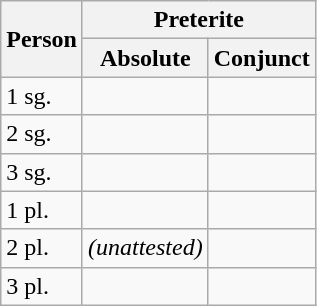<table class=wikitable>
<tr>
<th rowspan=2>Person</th>
<th colspan="2" style="text-align:center;">Preterite</th>
</tr>
<tr>
<th>Absolute</th>
<th>Conjunct</th>
</tr>
<tr>
<td>1 sg.</td>
<td></td>
<td></td>
</tr>
<tr>
<td>2 sg.</td>
<td></td>
<td></td>
</tr>
<tr>
<td>3 sg.</td>
<td></td>
<td></td>
</tr>
<tr>
<td>1 pl.</td>
<td></td>
<td></td>
</tr>
<tr>
<td>2 pl.</td>
<td><em>(unattested)</em></td>
<td></td>
</tr>
<tr>
<td>3 pl.</td>
<td></td>
<td></td>
</tr>
</table>
